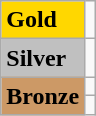<table class="wikitable">
<tr>
<td bgcolor="gold"><strong>Gold</strong></td>
<td></td>
</tr>
<tr>
<td bgcolor="silver"><strong>Silver</strong></td>
<td></td>
</tr>
<tr>
<td rowspan="2" bgcolor="#cc9966"><strong>Bronze</strong></td>
<td></td>
</tr>
<tr>
<td></td>
</tr>
</table>
